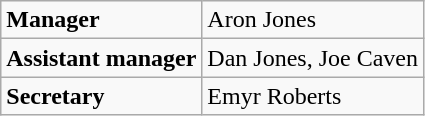<table class=wikitable>
<tr>
<td><strong>Manager</strong></td>
<td>Aron Jones</td>
</tr>
<tr>
<td><strong>Assistant manager</strong></td>
<td>Dan Jones, Joe Caven</td>
</tr>
<tr>
<td><strong>Secretary</strong></td>
<td>Emyr Roberts</td>
</tr>
</table>
